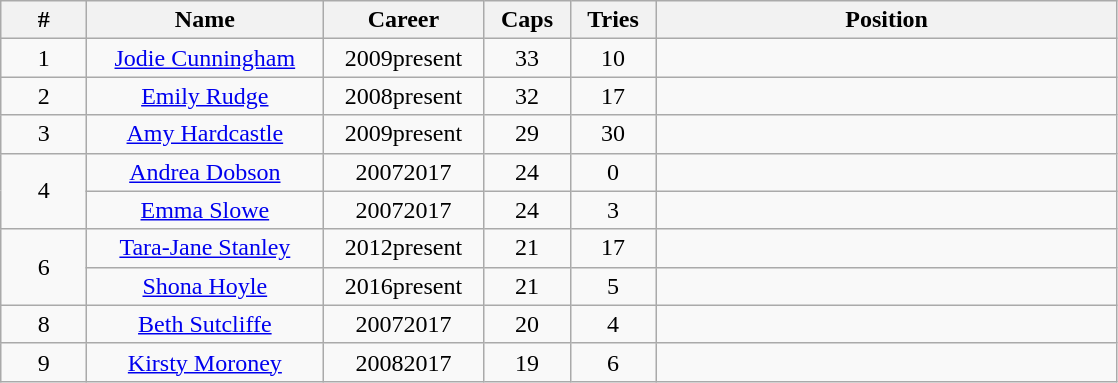<table class="wikitable sortable" style="text-align:center;">
<tr>
<th width=50px>#</th>
<th style="width:150px;">Name</th>
<th style="width:100px;">Career</th>
<th width=50px>Caps</th>
<th width=50px>Tries</th>
<th width=300px>Position</th>
</tr>
<tr>
<td>1</td>
<td><a href='#'>Jodie Cunningham</a></td>
<td>2009present</td>
<td>33</td>
<td>10</td>
<td></td>
</tr>
<tr>
<td>2</td>
<td><a href='#'>Emily Rudge</a></td>
<td>2008present</td>
<td>32</td>
<td>17</td>
<td></td>
</tr>
<tr>
<td>3</td>
<td><a href='#'>Amy Hardcastle</a></td>
<td>2009present</td>
<td>29</td>
<td>30</td>
<td></td>
</tr>
<tr>
<td rowspan=2>4</td>
<td><a href='#'>Andrea Dobson</a></td>
<td>20072017</td>
<td>24</td>
<td>0</td>
<td></td>
</tr>
<tr>
<td><a href='#'>Emma Slowe</a></td>
<td>20072017</td>
<td>24</td>
<td>3</td>
<td></td>
</tr>
<tr>
<td rowspan=2>6</td>
<td><a href='#'>Tara-Jane Stanley</a></td>
<td>2012present</td>
<td>21</td>
<td>17</td>
<td></td>
</tr>
<tr>
<td><a href='#'>Shona Hoyle</a></td>
<td>2016present</td>
<td>21</td>
<td>5</td>
<td></td>
</tr>
<tr>
<td>8</td>
<td><a href='#'>Beth Sutcliffe</a></td>
<td>20072017</td>
<td>20</td>
<td>4</td>
<td></td>
</tr>
<tr>
<td>9</td>
<td><a href='#'>Kirsty Moroney</a></td>
<td>20082017</td>
<td>19</td>
<td>6</td>
<td></td>
</tr>
</table>
